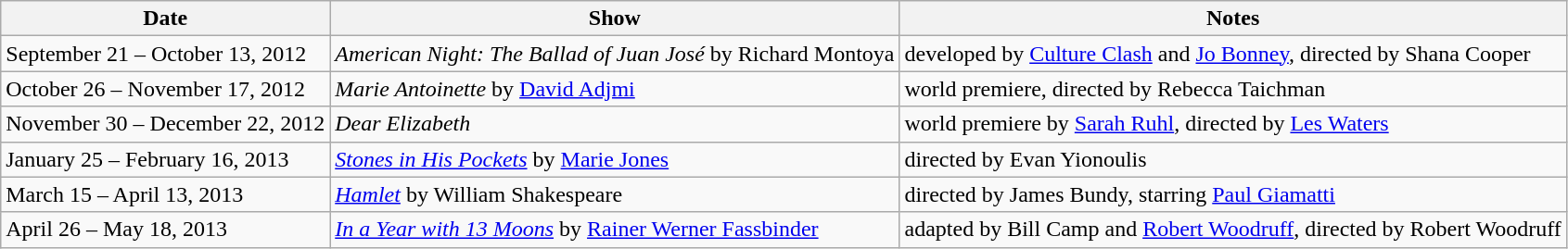<table class="wikitable">
<tr>
<th>Date</th>
<th>Show</th>
<th>Notes</th>
</tr>
<tr>
<td>September 21 – October 13, 2012</td>
<td><em>American Night: The Ballad of Juan José</em> by Richard Montoya</td>
<td>developed by <a href='#'>Culture Clash</a> and <a href='#'>Jo Bonney</a>, directed by Shana Cooper</td>
</tr>
<tr>
<td>October 26 – November 17, 2012</td>
<td><em>Marie Antoinette</em> by <a href='#'>David Adjmi</a></td>
<td>world premiere, directed by Rebecca Taichman</td>
</tr>
<tr>
<td>November 30 – December 22, 2012</td>
<td><em>Dear Elizabeth</em></td>
<td>world premiere by <a href='#'>Sarah Ruhl</a>, directed by <a href='#'>Les Waters</a></td>
</tr>
<tr>
<td>January 25 – February 16, 2013</td>
<td><em><a href='#'>Stones in His Pockets</a></em> by <a href='#'>Marie Jones</a></td>
<td>directed by Evan Yionoulis</td>
</tr>
<tr>
<td>March 15 – April 13, 2013</td>
<td><em><a href='#'>Hamlet</a></em> by William Shakespeare</td>
<td>directed by James Bundy, starring <a href='#'>Paul Giamatti</a></td>
</tr>
<tr>
<td>April 26 – May 18, 2013</td>
<td><em><a href='#'>In a Year with 13 Moons</a></em> by <a href='#'>Rainer Werner Fassbinder</a></td>
<td>adapted by Bill Camp and <a href='#'>Robert Woodruff</a>, directed by Robert Woodruff</td>
</tr>
</table>
